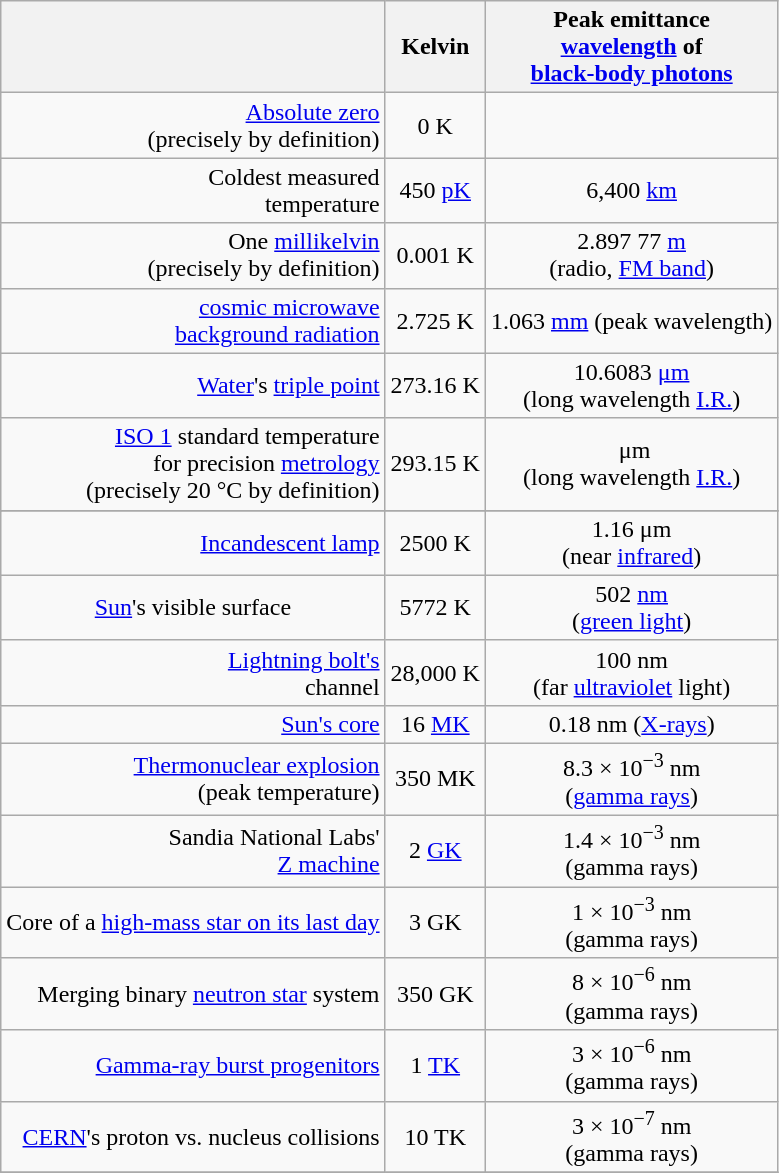<table class="wikitable" style="text-align:center">
<tr>
<th></th>
<th>Kelvin</th>
<th>Peak emittance<br><a href='#'>wavelength</a> of<br><a href='#'>black-body photons</a></th>
</tr>
<tr>
<td style="text-align:right"><a href='#'>Absolute zero</a><br>(precisely by definition)</td>
<td>0 K</td>
<td></td>
</tr>
<tr>
<td style="text-align:right">Coldest measured<br>temperature</td>
<td>450 <a href='#'>pK</a></td>
<td>6,400 <a href='#'>km</a></td>
</tr>
<tr>
<td style="text-align:right">One <a href='#'>millikelvin</a><br>(precisely by definition)</td>
<td>0.001 K</td>
<td>2.897 77 <a href='#'>m</a><br> (radio, <a href='#'>FM band</a>)</td>
</tr>
<tr>
<td style="text-align:right"><a href='#'>cosmic microwave<br>background radiation</a></td>
<td>2.725 K</td>
<td>1.063 <a href='#'>mm</a> (peak wavelength)</td>
</tr>
<tr>
<td style="text-align:right"><a href='#'>Water</a>'s <a href='#'>triple point</a></td>
<td>273.16 K</td>
<td>10.6083 <a href='#'>μm</a><br>(long wavelength <a href='#'>I.R.</a>)</td>
</tr>
<tr>
<td style="text-align:right"><a href='#'>ISO 1</a> standard temperature<br>for precision <a href='#'>metrology</a><br>(precisely 20 °C by definition)</td>
<td>293.15 K</td>
<td> μm<br>(long wavelength <a href='#'>I.R.</a>)</td>
</tr>
<tr>
</tr>
<tr>
<td style="text-align:right"><a href='#'>Incandescent lamp</a></td>
<td>2500 K</td>
<td>1.16 μm<br>(near <a href='#'>infrared</a>)</td>
</tr>
<tr>
<td><a href='#'>Sun</a>'s visible surface</td>
<td>5772 K</td>
<td>502 <a href='#'>nm</a><br>(<a href='#'>green light</a>)</td>
</tr>
<tr>
<td style="text-align:right"><a href='#'>Lightning bolt's</a><br>channel</td>
<td>28,000 K</td>
<td>100 nm<br>(far <a href='#'>ultraviolet</a> light)</td>
</tr>
<tr>
<td style="text-align:right"><a href='#'>Sun's core</a></td>
<td>16 <a href='#'>MK</a></td>
<td>0.18 nm (<a href='#'>X-rays</a>)</td>
</tr>
<tr>
<td style="text-align:right"><a href='#'>Thermonuclear explosion</a><br>(peak temperature)</td>
<td align="center">350 MK</td>
<td align="center">8.3 × 10<sup>−3</sup> nm<br>(<a href='#'>gamma rays</a>)</td>
</tr>
<tr>
<td style="text-align:right">Sandia National Labs'<br><a href='#'>Z machine</a></td>
<td>2 <a href='#'>GK</a></td>
<td>1.4 × 10<sup>−3</sup> nm<br>(gamma rays)</td>
</tr>
<tr>
<td style="text-align:right">Core of a <a href='#'>high-mass star on its last day</a></td>
<td align="center">3 GK</td>
<td align="center">1 × 10<sup>−3</sup> nm<br>(gamma rays)</td>
</tr>
<tr>
<td style="text-align:right">Merging binary <a href='#'>neutron star</a> system</td>
<td>350 GK</td>
<td>8 × 10<sup>−6</sup> nm<br>(gamma rays)</td>
</tr>
<tr>
<td style="text-align:right"><a href='#'>Gamma-ray burst progenitors</a></td>
<td>1 <a href='#'>TK</a></td>
<td>3 × 10<sup>−6</sup> nm<br>(gamma rays)</td>
</tr>
<tr>
<td style="text-align:right"><a href='#'>CERN</a>'s proton vs. nucleus collisions</td>
<td>10 TK</td>
<td>3 × 10<sup>−7</sup> nm<br>(gamma rays)</td>
</tr>
<tr>
</tr>
</table>
